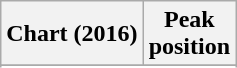<table class="wikitable sortable plainrowheaders" style="text-align:center">
<tr>
<th scope="col">Chart (2016)</th>
<th scope="col">Peak<br> position</th>
</tr>
<tr>
</tr>
<tr>
</tr>
<tr>
</tr>
<tr>
</tr>
<tr>
</tr>
<tr>
</tr>
<tr>
</tr>
<tr>
</tr>
<tr>
</tr>
<tr>
</tr>
<tr>
</tr>
<tr>
</tr>
<tr>
</tr>
<tr>
</tr>
</table>
